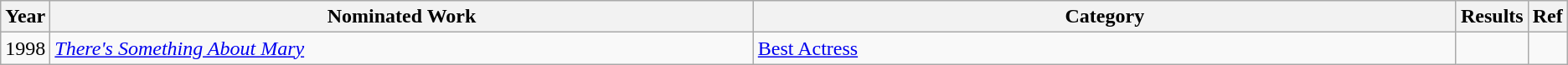<table class="wikitable">
<tr>
<th scope="col" style="width:1em;">Year</th>
<th scope="col" style="width:35em;">Nominated Work</th>
<th scope="col" style="width:35em;">Category</th>
<th scope="col" style="width:1em;">Results</th>
<th scope="col" style="width:1em;">Ref</th>
</tr>
<tr>
<td>1998</td>
<td><em><a href='#'>There's Something About Mary</a></em></td>
<td><a href='#'>Best Actress</a></td>
<td></td>
<td></td>
</tr>
</table>
